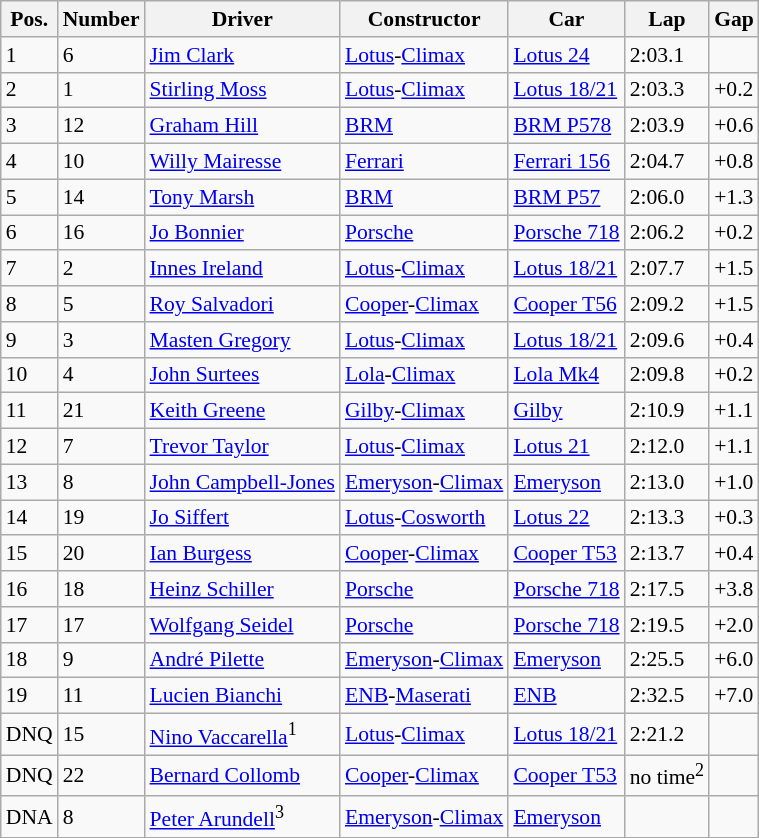<table class="wikitable" style="font-size: 90%">
<tr>
<th>Pos.</th>
<th>Number</th>
<th>Driver</th>
<th>Constructor</th>
<th>Car</th>
<th>Lap</th>
<th>Gap</th>
</tr>
<tr>
<td>1</td>
<td>6</td>
<td> <a href='#'>Jim Clark</a></td>
<td><a href='#'>Lotus</a>-<a href='#'>Climax</a></td>
<td><a href='#'>Lotus 24</a></td>
<td>2:03.1</td>
<td></td>
</tr>
<tr>
<td>2</td>
<td>1</td>
<td> <a href='#'>Stirling Moss</a></td>
<td><a href='#'>Lotus</a>-<a href='#'>Climax</a></td>
<td><a href='#'>Lotus 18/21</a></td>
<td>2:03.3</td>
<td>+0.2</td>
</tr>
<tr>
<td>3</td>
<td>12</td>
<td> <a href='#'>Graham Hill</a></td>
<td><a href='#'>BRM</a></td>
<td><a href='#'>BRM P578</a></td>
<td>2:03.9</td>
<td>+0.6</td>
</tr>
<tr>
<td>4</td>
<td>10</td>
<td> <a href='#'>Willy Mairesse</a></td>
<td><a href='#'>Ferrari</a></td>
<td><a href='#'>Ferrari 156</a></td>
<td>2:04.7</td>
<td>+0.8</td>
</tr>
<tr>
<td>5</td>
<td>14</td>
<td> <a href='#'>Tony Marsh</a></td>
<td><a href='#'>BRM</a></td>
<td><a href='#'>BRM P57</a></td>
<td>2:06.0</td>
<td>+1.3</td>
</tr>
<tr>
<td>6</td>
<td>16</td>
<td> <a href='#'>Jo Bonnier</a></td>
<td><a href='#'>Porsche</a></td>
<td><a href='#'>Porsche 718</a></td>
<td>2:06.2</td>
<td>+0.2</td>
</tr>
<tr>
<td>7</td>
<td>2</td>
<td> <a href='#'>Innes Ireland</a></td>
<td><a href='#'>Lotus</a>-<a href='#'>Climax</a></td>
<td><a href='#'>Lotus 18/21</a></td>
<td>2:07.7</td>
<td>+1.5</td>
</tr>
<tr>
<td>8</td>
<td>5</td>
<td> <a href='#'>Roy Salvadori</a></td>
<td><a href='#'>Cooper</a>-<a href='#'>Climax</a></td>
<td><a href='#'>Cooper T56</a></td>
<td>2:09.2</td>
<td>+1.5</td>
</tr>
<tr>
<td>9</td>
<td>3</td>
<td> <a href='#'>Masten Gregory</a></td>
<td><a href='#'>Lotus</a>-<a href='#'>Climax</a></td>
<td><a href='#'>Lotus 18/21</a></td>
<td>2:09.6</td>
<td>+0.4</td>
</tr>
<tr>
<td>10</td>
<td>4</td>
<td> <a href='#'>John Surtees</a></td>
<td><a href='#'>Lola</a>-<a href='#'>Climax</a></td>
<td><a href='#'>Lola Mk4</a></td>
<td>2:09.8</td>
<td>+0.2</td>
</tr>
<tr>
<td>11</td>
<td>21</td>
<td> <a href='#'>Keith Greene</a></td>
<td><a href='#'>Gilby</a>-<a href='#'>Climax</a></td>
<td><a href='#'>Gilby</a></td>
<td>2:10.9</td>
<td>+1.1</td>
</tr>
<tr>
<td>12</td>
<td>7</td>
<td> <a href='#'>Trevor Taylor</a></td>
<td><a href='#'>Lotus</a>-<a href='#'>Climax</a></td>
<td><a href='#'>Lotus 21</a></td>
<td>2:12.0</td>
<td>+1.1</td>
</tr>
<tr>
<td>13</td>
<td>8</td>
<td> <a href='#'>John Campbell-Jones</a></td>
<td><a href='#'>Emeryson</a>-<a href='#'>Climax</a></td>
<td><a href='#'>Emeryson</a></td>
<td>2:13.0</td>
<td>+1.0</td>
</tr>
<tr>
<td>14</td>
<td>19</td>
<td> <a href='#'>Jo Siffert</a></td>
<td><a href='#'>Lotus</a>-<a href='#'>Cosworth</a></td>
<td><a href='#'>Lotus 22</a></td>
<td>2:13.3</td>
<td>+0.3</td>
</tr>
<tr>
<td>15</td>
<td>20</td>
<td> <a href='#'>Ian Burgess</a></td>
<td><a href='#'>Cooper</a>-<a href='#'>Climax</a></td>
<td><a href='#'>Cooper T53</a></td>
<td>2:13.7</td>
<td>+0.4</td>
</tr>
<tr>
<td>16</td>
<td>18</td>
<td> <a href='#'>Heinz Schiller</a></td>
<td><a href='#'>Porsche</a></td>
<td><a href='#'>Porsche 718</a></td>
<td>2:17.5</td>
<td>+3.8</td>
</tr>
<tr>
<td>17</td>
<td>17</td>
<td> <a href='#'>Wolfgang Seidel</a></td>
<td><a href='#'>Porsche</a></td>
<td><a href='#'>Porsche 718</a></td>
<td>2:19.5</td>
<td>+2.0</td>
</tr>
<tr>
<td>18</td>
<td>9</td>
<td> <a href='#'>André Pilette</a></td>
<td><a href='#'>Emeryson</a>-<a href='#'>Climax</a></td>
<td><a href='#'>Emeryson</a></td>
<td>2:25.5</td>
<td>+6.0</td>
</tr>
<tr>
<td>19</td>
<td>11</td>
<td> <a href='#'>Lucien Bianchi</a></td>
<td><a href='#'>ENB</a>-<a href='#'>Maserati</a></td>
<td><a href='#'>ENB</a></td>
<td>2:32.5</td>
<td>+7.0</td>
</tr>
<tr>
<td>DNQ</td>
<td>15</td>
<td> <a href='#'>Nino Vaccarella</a><sup>1</sup></td>
<td><a href='#'>Lotus</a>-<a href='#'>Climax</a></td>
<td><a href='#'>Lotus 18/21</a></td>
<td>2:21.2</td>
<td></td>
</tr>
<tr>
<td>DNQ</td>
<td>22</td>
<td> <a href='#'>Bernard Collomb</a></td>
<td><a href='#'>Cooper</a>-<a href='#'>Climax</a></td>
<td><a href='#'>Cooper T53</a></td>
<td>no time<sup>2</sup></td>
<td></td>
</tr>
<tr>
<td>DNA</td>
<td>8</td>
<td> <a href='#'>Peter Arundell</a><sup>3</sup></td>
<td><a href='#'>Emeryson</a>-<a href='#'>Climax</a></td>
<td><a href='#'>Emeryson</a></td>
<td></td>
<td></td>
</tr>
</table>
